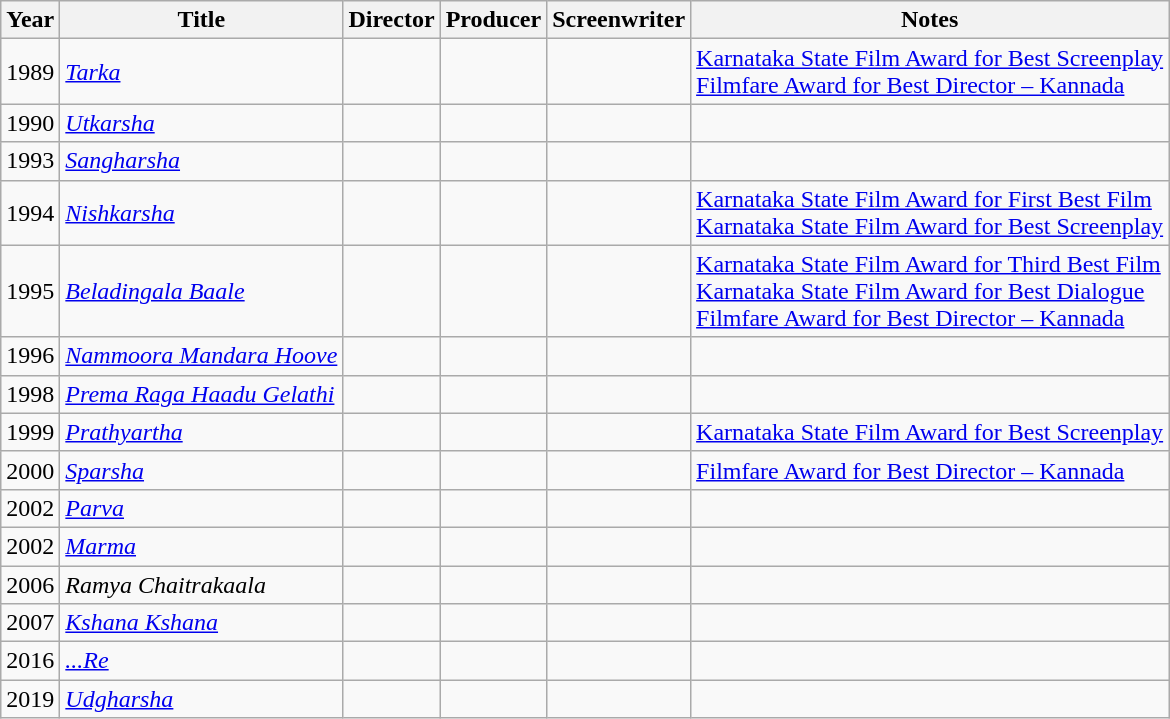<table class="wikitable sortable plainrowheaders">
<tr>
<th scope="col">Year</th>
<th scope="col">Title</th>
<th>Director</th>
<th>Producer</th>
<th>Screenwriter</th>
<th>Notes</th>
</tr>
<tr>
<td>1989</td>
<td><em><a href='#'>Tarka</a></em></td>
<td></td>
<td></td>
<td></td>
<td><a href='#'>Karnataka State Film Award for Best Screenplay</a><br><a href='#'>Filmfare Award for Best Director – Kannada</a></td>
</tr>
<tr>
<td>1990</td>
<td><em><a href='#'>Utkarsha</a></em></td>
<td></td>
<td></td>
<td></td>
<td></td>
</tr>
<tr>
<td>1993</td>
<td><em><a href='#'>Sangharsha</a></em></td>
<td></td>
<td></td>
<td></td>
<td></td>
</tr>
<tr>
<td>1994</td>
<td><em><a href='#'>Nishkarsha</a></em></td>
<td></td>
<td></td>
<td></td>
<td><a href='#'>Karnataka State Film Award for First Best Film</a><br><a href='#'>Karnataka State Film Award for Best Screenplay</a></td>
</tr>
<tr>
<td>1995</td>
<td><em><a href='#'>Beladingala Baale</a></em></td>
<td></td>
<td></td>
<td></td>
<td><a href='#'>Karnataka State Film Award for Third Best Film</a><br><a href='#'>Karnataka State Film Award for Best Dialogue</a><br><a href='#'>Filmfare Award for Best Director – Kannada</a></td>
</tr>
<tr>
<td>1996</td>
<td><em><a href='#'>Nammoora Mandara Hoove</a></em></td>
<td></td>
<td></td>
<td></td>
<td></td>
</tr>
<tr>
<td>1998</td>
<td><em><a href='#'>Prema Raga Haadu Gelathi</a></em></td>
<td></td>
<td></td>
<td></td>
<td></td>
</tr>
<tr>
<td>1999</td>
<td><em><a href='#'>Prathyartha</a></em></td>
<td></td>
<td></td>
<td></td>
<td><a href='#'>Karnataka State Film Award for Best Screenplay</a></td>
</tr>
<tr>
<td>2000</td>
<td><em><a href='#'>Sparsha</a></em></td>
<td></td>
<td></td>
<td></td>
<td><a href='#'>Filmfare Award for Best Director – Kannada</a></td>
</tr>
<tr>
<td>2002</td>
<td><em><a href='#'>Parva</a></em></td>
<td></td>
<td></td>
<td></td>
<td></td>
</tr>
<tr>
<td>2002</td>
<td><em><a href='#'>Marma</a></em></td>
<td></td>
<td></td>
<td></td>
<td></td>
</tr>
<tr>
<td>2006</td>
<td><em>Ramya Chaitrakaala</em></td>
<td></td>
<td></td>
<td></td>
<td></td>
</tr>
<tr>
<td>2007</td>
<td><em><a href='#'>Kshana Kshana</a></em></td>
<td></td>
<td></td>
<td></td>
<td></td>
</tr>
<tr>
<td>2016</td>
<td><em><a href='#'>...Re</a></em></td>
<td></td>
<td></td>
<td></td>
<td></td>
</tr>
<tr>
<td>2019</td>
<td><em><a href='#'>Udgharsha</a></em> </td>
<td></td>
<td></td>
<td></td>
<td></td>
</tr>
</table>
